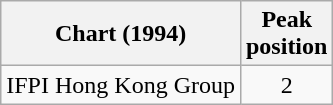<table class="wikitable">
<tr>
<th>Chart (1994)</th>
<th>Peak<br>position</th>
</tr>
<tr>
<td>IFPI Hong Kong Group</td>
<td style="text-align:center;">2</td>
</tr>
</table>
